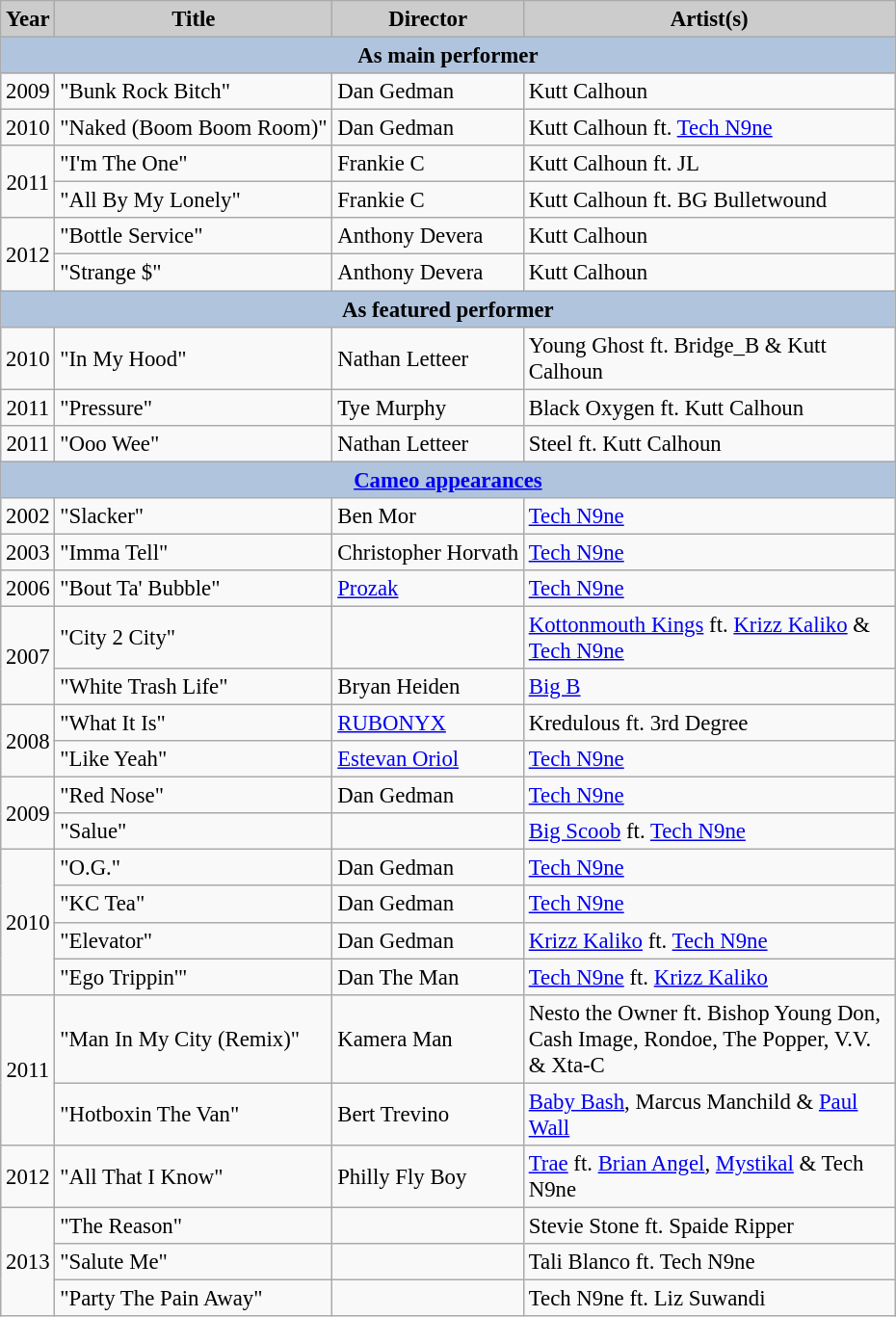<table class="wikitable" style="font-size:95%">
<tr style="text-align:center;">
<th style="background:#ccc;">Year</th>
<th style="background:#ccc;">Title</th>
<th style="background:#ccc;">Director</th>
<th style="background:#ccc;width:250px">Artist(s)</th>
</tr>
<tr style="text-align:center;">
<th colspan="5" style="background:#B0C4DE;">As main performer</th>
</tr>
<tr>
<td style="text-align:center;">2009</td>
<td>"Bunk Rock Bitch"</td>
<td>Dan Gedman</td>
<td>Kutt Calhoun</td>
</tr>
<tr>
<td style="text-align:center;">2010</td>
<td>"Naked (Boom Boom Room)"</td>
<td>Dan Gedman</td>
<td>Kutt Calhoun ft. <a href='#'>Tech N9ne</a></td>
</tr>
<tr>
<td rowspan="2" style="text-align:center;">2011</td>
<td>"I'm The One"</td>
<td>Frankie C</td>
<td>Kutt Calhoun ft. JL</td>
</tr>
<tr>
<td>"All By My Lonely"</td>
<td>Frankie C</td>
<td>Kutt Calhoun ft. BG Bulletwound</td>
</tr>
<tr>
<td rowspan="2" style="text-align:center;">2012</td>
<td>"Bottle Service"</td>
<td>Anthony Devera</td>
<td>Kutt Calhoun</td>
</tr>
<tr>
<td>"Strange $"</td>
<td>Anthony Devera</td>
<td>Kutt Calhoun</td>
</tr>
<tr style="text-align:center;">
<th colspan="5" style="background:#B0C4DE;">As featured performer</th>
</tr>
<tr>
<td style="text-align:center;">2010</td>
<td>"In My Hood"</td>
<td>Nathan Letteer</td>
<td>Young Ghost ft. Bridge_B & Kutt Calhoun</td>
</tr>
<tr>
<td style="text-align:center;">2011</td>
<td>"Pressure"</td>
<td>Tye Murphy</td>
<td>Black Oxygen ft. Kutt Calhoun</td>
</tr>
<tr>
<td style="text-align:center;">2011</td>
<td>"Ooo Wee"</td>
<td>Nathan Letteer</td>
<td>Steel ft. Kutt Calhoun</td>
</tr>
<tr style="text-align:center;">
<th colspan="5" style="background:#B0C4DE;"><a href='#'>Cameo appearances</a></th>
</tr>
<tr>
<td style="text-align:center;">2002</td>
<td>"Slacker"</td>
<td>Ben Mor</td>
<td><a href='#'>Tech N9ne</a></td>
</tr>
<tr>
<td style="text-align:center;">2003</td>
<td>"Imma Tell"</td>
<td>Christopher Horvath</td>
<td><a href='#'>Tech N9ne</a></td>
</tr>
<tr>
<td style="text-align:center;">2006</td>
<td>"Bout Ta' Bubble"</td>
<td><a href='#'>Prozak</a></td>
<td><a href='#'>Tech N9ne</a></td>
</tr>
<tr>
<td rowspan="2" style="text-align:center;">2007</td>
<td>"City 2 City"</td>
<td></td>
<td><a href='#'>Kottonmouth Kings</a> ft. <a href='#'>Krizz Kaliko</a> & <a href='#'>Tech N9ne</a></td>
</tr>
<tr>
<td>"White Trash Life"</td>
<td>Bryan Heiden</td>
<td><a href='#'>Big B</a></td>
</tr>
<tr>
<td rowspan="2" style="text-align:center;">2008</td>
<td>"What It Is"</td>
<td><a href='#'>RUBONYX</a></td>
<td>Kredulous ft. 3rd Degree</td>
</tr>
<tr>
<td>"Like Yeah"</td>
<td><a href='#'>Estevan Oriol</a></td>
<td><a href='#'>Tech N9ne</a></td>
</tr>
<tr>
<td rowspan="2" style="text-align:center;">2009</td>
<td>"Red Nose"</td>
<td>Dan Gedman</td>
<td><a href='#'>Tech N9ne</a></td>
</tr>
<tr>
<td>"Salue"</td>
<td></td>
<td><a href='#'>Big Scoob</a> ft. <a href='#'>Tech N9ne</a></td>
</tr>
<tr>
<td rowspan="4" style="text-align:center;">2010</td>
<td>"O.G."</td>
<td>Dan Gedman</td>
<td><a href='#'>Tech N9ne</a></td>
</tr>
<tr>
<td>"KC Tea"</td>
<td>Dan Gedman</td>
<td><a href='#'>Tech N9ne</a></td>
</tr>
<tr>
<td>"Elevator"</td>
<td>Dan Gedman</td>
<td><a href='#'>Krizz Kaliko</a> ft. <a href='#'>Tech N9ne</a></td>
</tr>
<tr>
<td>"Ego Trippin'"</td>
<td>Dan The Man</td>
<td><a href='#'>Tech N9ne</a> ft. <a href='#'>Krizz Kaliko</a></td>
</tr>
<tr>
<td rowspan="2" style="text-align:center;">2011</td>
<td>"Man In My City (Remix)"</td>
<td>Kamera Man</td>
<td>Nesto the Owner ft. Bishop Young Don, Cash Image, Rondoe, The Popper, V.V. & Xta-C</td>
</tr>
<tr>
<td>"Hotboxin The Van"</td>
<td>Bert Trevino</td>
<td><a href='#'>Baby Bash</a>, Marcus Manchild & <a href='#'>Paul Wall</a></td>
</tr>
<tr>
<td style="text-align:center;">2012</td>
<td>"All That I Know"</td>
<td>Philly Fly Boy</td>
<td><a href='#'>Trae</a> ft. <a href='#'>Brian Angel</a>, <a href='#'>Mystikal</a> & Tech N9ne</td>
</tr>
<tr>
<td rowspan="3" style="text-align:center;">2013</td>
<td>"The Reason"</td>
<td></td>
<td>Stevie Stone ft. Spaide Ripper</td>
</tr>
<tr>
<td>"Salute Me"</td>
<td></td>
<td>Tali Blanco ft. Tech N9ne</td>
</tr>
<tr>
<td>"Party The Pain Away"</td>
<td></td>
<td>Tech N9ne ft. Liz Suwandi</td>
</tr>
</table>
